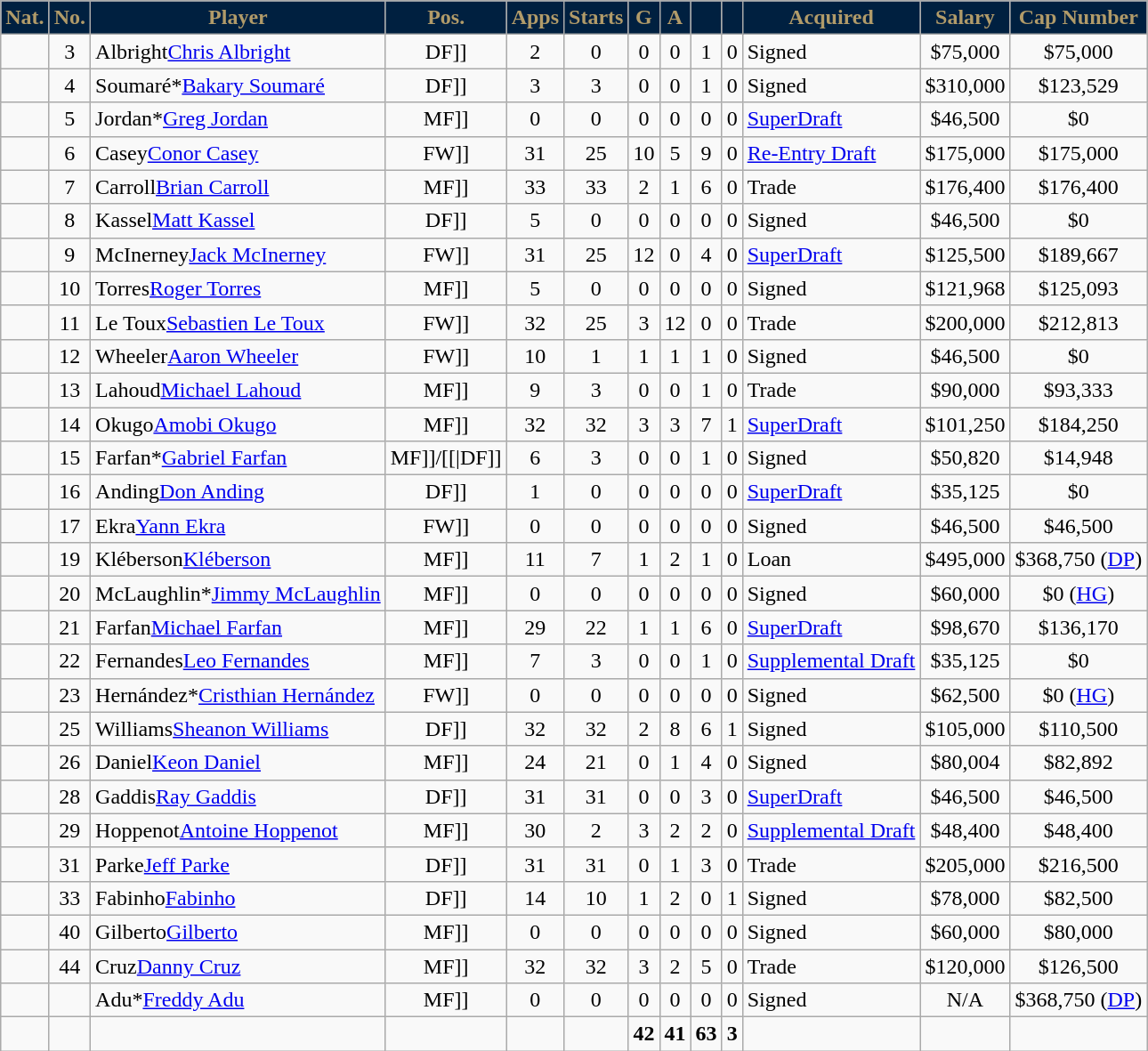<table | class="wikitable sortable">
<tr>
<th style="background:#002040; color:#B19B69; text-align:center;">Nat.</th>
<th style="background:#002040; color:#B19B69; text-align:center;">No.</th>
<th style="background:#002040; color:#B19B69; text-align:center;">Player</th>
<th style="background:#002040; color:#B19B69; text-align:center;">Pos.</th>
<th style="background:#002040; color:#B19B69; text-align:center;">Apps</th>
<th style="background:#002040; color:#B19B69; text-align:center;">Starts</th>
<th style="background:#002040; color:#B19B69; text-align:center;">G</th>
<th style="background:#002040; color:#B19B69; text-align:center;">A</th>
<th style="background:#002040; color:#B19B69; text-align:center;"></th>
<th style="background:#002040; color:#B19B69; text-align:center;"></th>
<th style="background:#002040; color:#B19B69; text-align:center;">Acquired</th>
<th style="background:#002040; color:#B19B69; text-align:center;">Salary</th>
<th style="background:#002040; color:#B19B69; text-align:center;">Cap Number</th>
</tr>
<tr align=center>
<td></td>
<td>3</td>
<td align=left><span>Albright</span><a href='#'>Chris Albright</a></td>
<td [[>DF]]</td>
<td>2</td>
<td>0</td>
<td>0</td>
<td>0</td>
<td>1</td>
<td>0</td>
<td align=left>Signed</td>
<td>$75,000</td>
<td>$75,000</td>
</tr>
<tr align=center>
<td></td>
<td>4</td>
<td align=left><span>Soumaré</span>*<a href='#'>Bakary Soumaré</a></td>
<td [[>DF]]</td>
<td>3</td>
<td>3</td>
<td>0</td>
<td>0</td>
<td>1</td>
<td>0</td>
<td align=left>Signed</td>
<td>$310,000</td>
<td>$123,529</td>
</tr>
<tr align=center>
<td></td>
<td>5</td>
<td align=left><span>Jordan</span>*<a href='#'>Greg Jordan</a></td>
<td [[>MF]]</td>
<td>0</td>
<td>0</td>
<td>0</td>
<td>0</td>
<td>0</td>
<td>0</td>
<td align=left><a href='#'>SuperDraft</a></td>
<td>$46,500</td>
<td>$0</td>
</tr>
<tr align=center>
<td></td>
<td>6</td>
<td align=left><span>Casey</span><a href='#'>Conor Casey</a></td>
<td [[>FW]]</td>
<td>31</td>
<td>25</td>
<td>10</td>
<td>5</td>
<td>9</td>
<td>0</td>
<td align=left><a href='#'>Re-Entry Draft</a></td>
<td>$175,000</td>
<td>$175,000</td>
</tr>
<tr align=center>
<td></td>
<td>7</td>
<td align=left><span>Carroll</span><a href='#'>Brian Carroll</a></td>
<td [[>MF]]</td>
<td>33</td>
<td>33</td>
<td>2</td>
<td>1</td>
<td>6</td>
<td>0</td>
<td align=left>Trade</td>
<td>$176,400</td>
<td>$176,400</td>
</tr>
<tr align=center>
<td></td>
<td>8</td>
<td align=left><span>Kassel</span><a href='#'>Matt Kassel</a></td>
<td [[>DF]]</td>
<td>5</td>
<td>0</td>
<td>0</td>
<td>0</td>
<td>0</td>
<td>0</td>
<td align=left>Signed</td>
<td>$46,500</td>
<td>$0</td>
</tr>
<tr align=center>
<td></td>
<td>9</td>
<td align=left><span>McInerney</span><a href='#'>Jack McInerney</a></td>
<td [[>FW]]</td>
<td>31</td>
<td>25</td>
<td>12</td>
<td>0</td>
<td>4</td>
<td>0</td>
<td align=left><a href='#'>SuperDraft</a></td>
<td>$125,500</td>
<td>$189,667</td>
</tr>
<tr align=center>
<td></td>
<td>10</td>
<td align=left><span>Torres</span><a href='#'>Roger Torres</a></td>
<td [[>MF]]</td>
<td>5</td>
<td>0</td>
<td>0</td>
<td>0</td>
<td>0</td>
<td>0</td>
<td align=left>Signed</td>
<td>$121,968</td>
<td>$125,093</td>
</tr>
<tr align=center>
<td></td>
<td>11</td>
<td align=left><span>Le Toux</span><a href='#'>Sebastien Le Toux</a></td>
<td [[>FW]]</td>
<td>32</td>
<td>25</td>
<td>3</td>
<td>12</td>
<td>0</td>
<td>0</td>
<td align=left>Trade</td>
<td>$200,000</td>
<td>$212,813</td>
</tr>
<tr align=center>
<td></td>
<td>12</td>
<td align=left><span>Wheeler</span><a href='#'>Aaron Wheeler</a></td>
<td [[>FW]]</td>
<td>10</td>
<td>1</td>
<td>1</td>
<td>1</td>
<td>1</td>
<td>0</td>
<td align=left>Signed</td>
<td>$46,500</td>
<td>$0</td>
</tr>
<tr align=center>
<td></td>
<td>13</td>
<td align=left><span>Lahoud</span><a href='#'>Michael Lahoud</a></td>
<td [[>MF]]</td>
<td>9</td>
<td>3</td>
<td>0</td>
<td>0</td>
<td>1</td>
<td>0</td>
<td align=left>Trade</td>
<td>$90,000</td>
<td>$93,333</td>
</tr>
<tr align=center>
<td></td>
<td>14</td>
<td align=left><span>Okugo</span><a href='#'>Amobi Okugo</a></td>
<td [[>MF]]</td>
<td>32</td>
<td>32</td>
<td>3</td>
<td>3</td>
<td>7</td>
<td>1</td>
<td align=left><a href='#'>SuperDraft</a></td>
<td>$101,250</td>
<td>$184,250</td>
</tr>
<tr align=center>
<td></td>
<td>15</td>
<td align=left><span>Farfan</span>*<a href='#'>Gabriel Farfan</a></td>
<td [[>MF]]/[[|DF]]</td>
<td>6</td>
<td>3</td>
<td>0</td>
<td>0</td>
<td>1</td>
<td>0</td>
<td align=left>Signed</td>
<td>$50,820</td>
<td>$14,948</td>
</tr>
<tr align=center>
<td></td>
<td>16</td>
<td align=left><span>Anding</span><a href='#'>Don Anding</a></td>
<td [[>DF]]</td>
<td>1</td>
<td>0</td>
<td>0</td>
<td>0</td>
<td>0</td>
<td>0</td>
<td align=left><a href='#'>SuperDraft</a></td>
<td>$35,125</td>
<td>$0</td>
</tr>
<tr align=center>
<td></td>
<td>17</td>
<td align=left><span>Ekra</span><a href='#'>Yann Ekra</a></td>
<td [[>FW]]</td>
<td>0</td>
<td>0</td>
<td>0</td>
<td>0</td>
<td>0</td>
<td>0</td>
<td align=left>Signed</td>
<td>$46,500</td>
<td>$46,500</td>
</tr>
<tr align=center>
<td></td>
<td>19</td>
<td align=left><span>Kléberson</span><a href='#'>Kléberson</a></td>
<td [[>MF]]</td>
<td>11</td>
<td>7</td>
<td>1</td>
<td>2</td>
<td>1</td>
<td>0</td>
<td align=left>Loan</td>
<td>$495,000</td>
<td>$368,750 (<a href='#'>DP</a>)</td>
</tr>
<tr align=center>
<td></td>
<td>20</td>
<td align=left><span>McLaughlin</span>*<a href='#'>Jimmy McLaughlin</a></td>
<td [[>MF]]</td>
<td>0</td>
<td>0</td>
<td>0</td>
<td>0</td>
<td>0</td>
<td>0</td>
<td align=left>Signed</td>
<td>$60,000</td>
<td>$0 (<a href='#'>HG</a>)</td>
</tr>
<tr align=center>
<td></td>
<td>21</td>
<td align=left><span>Farfan</span><a href='#'>Michael Farfan</a></td>
<td [[>MF]]</td>
<td>29</td>
<td>22</td>
<td>1</td>
<td>1</td>
<td>6</td>
<td>0</td>
<td align=left><a href='#'>SuperDraft</a></td>
<td>$98,670</td>
<td>$136,170</td>
</tr>
<tr align=center>
<td></td>
<td>22</td>
<td align=left><span>Fernandes</span><a href='#'>Leo Fernandes</a></td>
<td [[>MF]]</td>
<td>7</td>
<td>3</td>
<td>0</td>
<td>0</td>
<td>1</td>
<td>0</td>
<td align=left><a href='#'>Supplemental Draft</a></td>
<td>$35,125</td>
<td>$0</td>
</tr>
<tr align=center>
<td></td>
<td>23</td>
<td align=left><span>Hernández</span>*<a href='#'>Cristhian Hernández</a></td>
<td [[>FW]]</td>
<td>0</td>
<td>0</td>
<td>0</td>
<td>0</td>
<td>0</td>
<td>0</td>
<td align=left>Signed</td>
<td>$62,500</td>
<td>$0 (<a href='#'>HG</a>)</td>
</tr>
<tr align=center>
<td></td>
<td>25</td>
<td align=left><span>Williams</span><a href='#'>Sheanon Williams</a></td>
<td [[>DF]]</td>
<td>32</td>
<td>32</td>
<td>2</td>
<td>8</td>
<td>6</td>
<td>1</td>
<td align=left>Signed</td>
<td>$105,000</td>
<td>$110,500</td>
</tr>
<tr align=center>
<td></td>
<td>26</td>
<td align=left><span>Daniel</span><a href='#'>Keon Daniel</a></td>
<td [[>MF]]</td>
<td>24</td>
<td>21</td>
<td>0</td>
<td>1</td>
<td>4</td>
<td>0</td>
<td align=left>Signed</td>
<td>$80,004</td>
<td>$82,892</td>
</tr>
<tr align=center>
<td></td>
<td>28</td>
<td align=left><span>Gaddis</span><a href='#'>Ray Gaddis</a></td>
<td [[>DF]]</td>
<td>31</td>
<td>31</td>
<td>0</td>
<td>0</td>
<td>3</td>
<td>0</td>
<td align=left><a href='#'>SuperDraft</a></td>
<td>$46,500</td>
<td>$46,500</td>
</tr>
<tr align=center>
<td></td>
<td>29</td>
<td align=left><span>Hoppenot</span><a href='#'>Antoine Hoppenot</a></td>
<td [[>MF]]</td>
<td>30</td>
<td>2</td>
<td>3</td>
<td>2</td>
<td>2</td>
<td>0</td>
<td align=left><a href='#'>Supplemental Draft</a></td>
<td>$48,400</td>
<td>$48,400</td>
</tr>
<tr align=center>
<td></td>
<td>31</td>
<td align=left><span>Parke</span><a href='#'>Jeff Parke</a></td>
<td [[>DF]]</td>
<td>31</td>
<td>31</td>
<td>0</td>
<td>1</td>
<td>3</td>
<td>0</td>
<td align=left>Trade</td>
<td>$205,000</td>
<td>$216,500</td>
</tr>
<tr align=center>
<td></td>
<td>33</td>
<td align=left><span>Fabinho</span><a href='#'>Fabinho</a></td>
<td [[>DF]]</td>
<td>14</td>
<td>10</td>
<td>1</td>
<td>2</td>
<td>0</td>
<td>1</td>
<td align=left>Signed</td>
<td>$78,000</td>
<td>$82,500</td>
</tr>
<tr align=center>
<td></td>
<td>40</td>
<td align=left><span>Gilberto</span><a href='#'>Gilberto</a></td>
<td [[>MF]]</td>
<td>0</td>
<td>0</td>
<td>0</td>
<td>0</td>
<td>0</td>
<td>0</td>
<td align=left>Signed</td>
<td>$60,000</td>
<td>$80,000</td>
</tr>
<tr align=center>
<td></td>
<td>44</td>
<td align=left><span>Cruz</span><a href='#'>Danny Cruz</a></td>
<td [[>MF]]</td>
<td>32</td>
<td>32</td>
<td>3</td>
<td>2</td>
<td>5</td>
<td>0</td>
<td align=left>Trade</td>
<td>$120,000</td>
<td>$126,500</td>
</tr>
<tr align=center>
<td></td>
<td></td>
<td align=left><span>Adu</span>*<a href='#'>Freddy Adu</a></td>
<td [[>MF]]</td>
<td>0</td>
<td>0</td>
<td>0</td>
<td>0</td>
<td>0</td>
<td>0</td>
<td align=left>Signed</td>
<td>N/A</td>
<td>$368,750 (<a href='#'>DP</a>)</td>
</tr>
<tr style="text-align:center;" class="sortbottom">
<td></td>
<td></td>
<td></td>
<td></td>
<td></td>
<td></td>
<td><strong>42</strong></td>
<td><strong>41</strong></td>
<td><strong>63</strong></td>
<td><strong>3</strong></td>
<td></td>
<td></td>
<td></td>
</tr>
</table>
